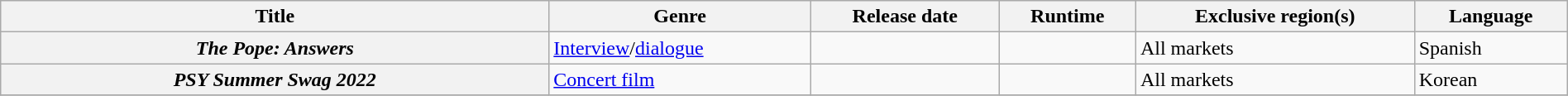<table class="wikitable plainrowheaders sortable" style="width:100%;">
<tr>
<th style="width:35%;">Title</th>
<th scope="col">Genre</th>
<th scope="col">Release date</th>
<th scope="col">Runtime</th>
<th scope="col">Exclusive region(s)</th>
<th scope="col">Language</th>
</tr>
<tr>
<th scope="row"><em>The Pope: Answers</em></th>
<td><a href='#'>Interview</a>/<a href='#'>dialogue</a></td>
<td></td>
<td></td>
<td>All markets</td>
<td>Spanish</td>
</tr>
<tr>
<th scope="row"><em>PSY Summer Swag 2022</em></th>
<td><a href='#'>Concert film</a></td>
<td></td>
<td></td>
<td>All markets</td>
<td>Korean</td>
</tr>
<tr>
</tr>
</table>
